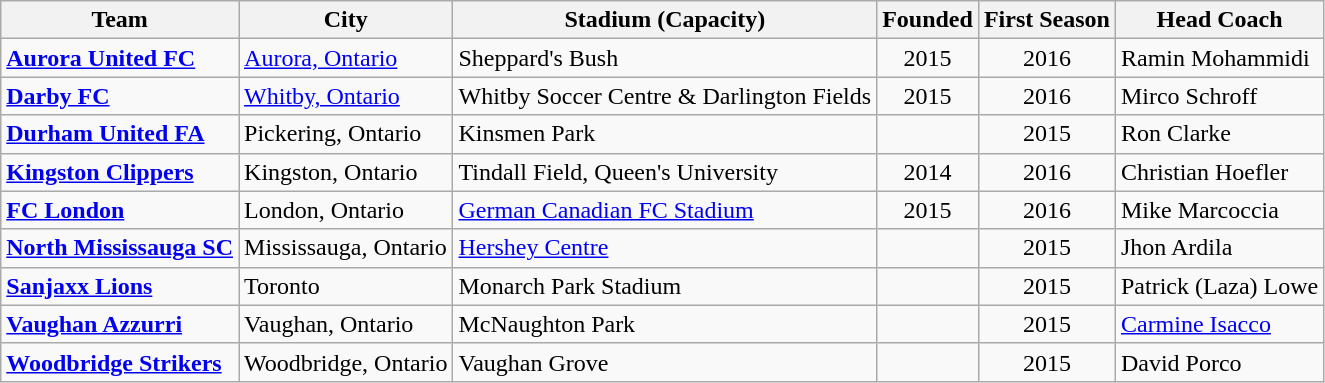<table class="wikitable" style="text-align:left">
<tr>
<th style="background:">Team</th>
<th style="background:">City</th>
<th style="background:">Stadium (Capacity)</th>
<th style="background:">Founded</th>
<th style="background:">First Season</th>
<th style="background:">Head Coach</th>
</tr>
<tr>
<td><strong><a href='#'>Aurora United FC</a></strong></td>
<td><a href='#'>Aurora, Ontario</a></td>
<td>Sheppard's Bush</td>
<td align=center>2015</td>
<td align=center>2016</td>
<td>Ramin Mohammidi</td>
</tr>
<tr>
<td><strong><a href='#'>Darby FC</a></strong></td>
<td><a href='#'>Whitby, Ontario</a></td>
<td>Whitby Soccer Centre & Darlington Fields</td>
<td align=center>2015</td>
<td align=center>2016</td>
<td>Mirco Schroff</td>
</tr>
<tr>
<td><strong><a href='#'>Durham United FA</a></strong></td>
<td>Pickering, Ontario</td>
<td>Kinsmen Park</td>
<td align=center></td>
<td align=center>2015</td>
<td>Ron Clarke</td>
</tr>
<tr>
<td><strong><a href='#'>Kingston Clippers</a></strong></td>
<td>Kingston, Ontario</td>
<td>Tindall Field, Queen's University</td>
<td align=center>2014</td>
<td align=center>2016</td>
<td>Christian Hoefler</td>
</tr>
<tr>
<td><strong><a href='#'>FC London</a></strong></td>
<td>London, Ontario</td>
<td><a href='#'>German Canadian FC Stadium</a></td>
<td align=center>2015</td>
<td align=center>2016</td>
<td>Mike Marcoccia</td>
</tr>
<tr>
<td><strong><a href='#'>North Mississauga SC</a></strong></td>
<td>Mississauga, Ontario</td>
<td><a href='#'>Hershey Centre</a></td>
<td align=center></td>
<td align=center>2015</td>
<td>Jhon Ardila</td>
</tr>
<tr>
<td><strong><a href='#'>Sanjaxx Lions</a></strong></td>
<td>Toronto</td>
<td>Monarch Park Stadium</td>
<td align=center></td>
<td align=center>2015</td>
<td>Patrick (Laza) Lowe</td>
</tr>
<tr>
<td><strong><a href='#'>Vaughan Azzurri</a></strong></td>
<td>Vaughan, Ontario</td>
<td>McNaughton Park</td>
<td align=center></td>
<td align=center>2015</td>
<td><a href='#'>Carmine Isacco</a></td>
</tr>
<tr>
<td><strong><a href='#'>Woodbridge Strikers</a></strong></td>
<td>Woodbridge, Ontario</td>
<td>Vaughan Grove</td>
<td align=center></td>
<td align=center>2015</td>
<td>David Porco</td>
</tr>
</table>
